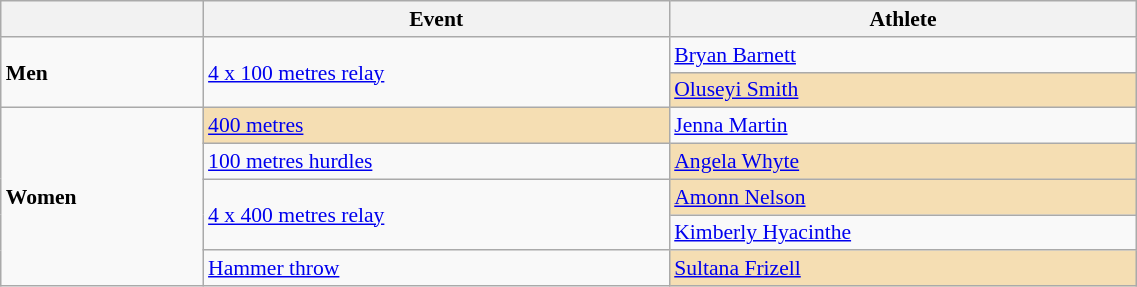<table class=wikitable style="font-size:90%" width=60%>
<tr>
<th></th>
<th>Event</th>
<th>Athlete</th>
</tr>
<tr>
<td rowspan=2><strong>Men</strong></td>
<td rowspan=2><a href='#'>4 x 100 metres relay</a></td>
<td><a href='#'>Bryan Barnett</a></td>
</tr>
<tr>
<td bgcolor="wheat"><a href='#'>Oluseyi Smith</a></td>
</tr>
<tr>
<td rowspan=5><strong>Women</strong></td>
<td bgcolor="wheat"><a href='#'>400 metres</a></td>
<td><a href='#'>Jenna Martin</a></td>
</tr>
<tr>
<td><a href='#'>100 metres hurdles</a></td>
<td bgcolor="wheat"><a href='#'>Angela Whyte</a></td>
</tr>
<tr>
<td rowspan=2><a href='#'>4 x 400 metres relay</a></td>
<td bgcolor="wheat"><a href='#'>Amonn Nelson</a></td>
</tr>
<tr>
<td><a href='#'>Kimberly Hyacinthe</a></td>
</tr>
<tr>
<td><a href='#'>Hammer throw</a></td>
<td bgcolor="wheat"><a href='#'>Sultana Frizell</a></td>
</tr>
</table>
